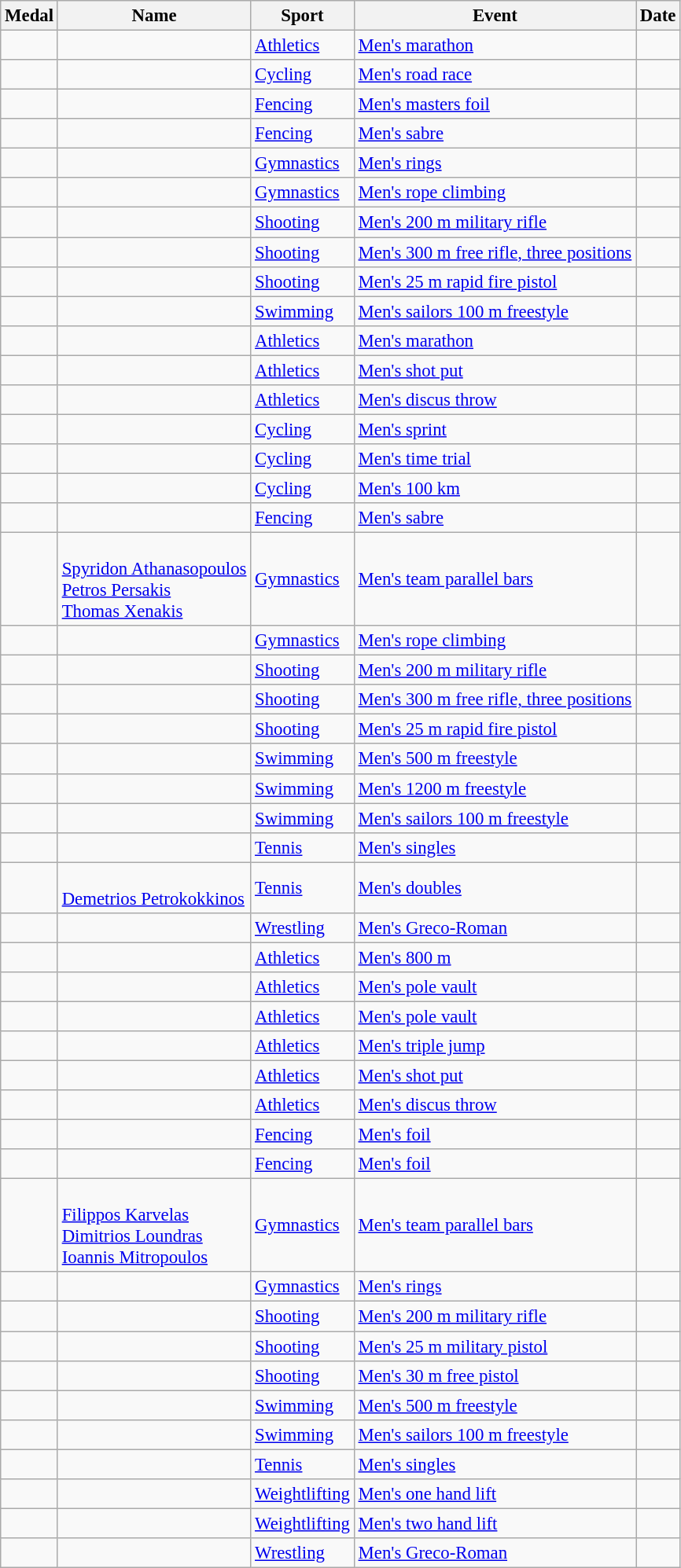<table class="wikitable sortable" style=font-size:95%>
<tr>
<th>Medal</th>
<th>Name</th>
<th>Sport</th>
<th>Event</th>
<th>Date</th>
</tr>
<tr>
<td></td>
<td></td>
<td><a href='#'>Athletics</a></td>
<td><a href='#'>Men's marathon</a></td>
<td></td>
</tr>
<tr>
<td></td>
<td></td>
<td><a href='#'>Cycling</a></td>
<td><a href='#'>Men's road race</a></td>
<td></td>
</tr>
<tr>
<td></td>
<td></td>
<td><a href='#'>Fencing</a></td>
<td><a href='#'>Men's masters foil</a></td>
<td></td>
</tr>
<tr>
<td></td>
<td></td>
<td><a href='#'>Fencing</a></td>
<td><a href='#'>Men's sabre</a></td>
<td></td>
</tr>
<tr>
<td></td>
<td></td>
<td><a href='#'>Gymnastics</a></td>
<td><a href='#'>Men's rings</a></td>
<td></td>
</tr>
<tr>
<td></td>
<td></td>
<td><a href='#'>Gymnastics</a></td>
<td><a href='#'>Men's rope climbing</a></td>
<td></td>
</tr>
<tr>
<td></td>
<td></td>
<td><a href='#'>Shooting</a></td>
<td><a href='#'>Men's 200 m military rifle</a></td>
<td></td>
</tr>
<tr>
<td></td>
<td></td>
<td><a href='#'>Shooting</a></td>
<td><a href='#'>Men's 300 m free rifle, three positions</a></td>
<td></td>
</tr>
<tr>
<td></td>
<td></td>
<td><a href='#'>Shooting</a></td>
<td><a href='#'>Men's 25 m rapid fire pistol</a></td>
<td></td>
</tr>
<tr>
<td></td>
<td></td>
<td><a href='#'>Swimming</a></td>
<td><a href='#'>Men's sailors 100 m freestyle</a></td>
<td></td>
</tr>
<tr>
<td></td>
<td></td>
<td><a href='#'>Athletics</a></td>
<td><a href='#'>Men's marathon</a></td>
<td></td>
</tr>
<tr>
<td></td>
<td></td>
<td><a href='#'>Athletics</a></td>
<td><a href='#'>Men's shot put</a></td>
<td></td>
</tr>
<tr>
<td></td>
<td></td>
<td><a href='#'>Athletics</a></td>
<td><a href='#'>Men's discus throw</a></td>
<td></td>
</tr>
<tr>
<td></td>
<td></td>
<td><a href='#'>Cycling</a></td>
<td><a href='#'>Men's sprint</a></td>
<td></td>
</tr>
<tr>
<td></td>
<td></td>
<td><a href='#'>Cycling</a></td>
<td><a href='#'>Men's time trial</a></td>
<td></td>
</tr>
<tr>
<td></td>
<td></td>
<td><a href='#'>Cycling</a></td>
<td><a href='#'>Men's 100 km</a></td>
<td></td>
</tr>
<tr>
<td></td>
<td></td>
<td><a href='#'>Fencing</a></td>
<td><a href='#'>Men's sabre</a></td>
<td></td>
</tr>
<tr>
<td></td>
<td><br><a href='#'>Spyridon Athanasopoulos</a><br><a href='#'>Petros Persakis</a><br><a href='#'>Thomas Xenakis</a></td>
<td><a href='#'>Gymnastics</a></td>
<td><a href='#'>Men's team parallel bars</a></td>
<td></td>
</tr>
<tr>
<td></td>
<td></td>
<td><a href='#'>Gymnastics</a></td>
<td><a href='#'>Men's rope climbing</a></td>
<td></td>
</tr>
<tr>
<td></td>
<td></td>
<td><a href='#'>Shooting</a></td>
<td><a href='#'>Men's 200 m military rifle</a></td>
<td></td>
</tr>
<tr>
<td></td>
<td></td>
<td><a href='#'>Shooting</a></td>
<td><a href='#'>Men's 300 m free rifle, three positions</a></td>
<td></td>
</tr>
<tr>
<td></td>
<td></td>
<td><a href='#'>Shooting</a></td>
<td><a href='#'>Men's 25 m rapid fire pistol</a></td>
<td></td>
</tr>
<tr>
<td></td>
<td></td>
<td><a href='#'>Swimming</a></td>
<td><a href='#'>Men's 500 m freestyle</a></td>
<td></td>
</tr>
<tr>
<td></td>
<td></td>
<td><a href='#'>Swimming</a></td>
<td><a href='#'>Men's 1200 m freestyle</a></td>
<td></td>
</tr>
<tr>
<td></td>
<td></td>
<td><a href='#'>Swimming</a></td>
<td><a href='#'>Men's sailors 100 m freestyle</a></td>
<td></td>
</tr>
<tr>
<td></td>
<td></td>
<td><a href='#'>Tennis</a></td>
<td><a href='#'>Men's singles</a></td>
<td></td>
</tr>
<tr>
<td></td>
<td><br><a href='#'>Demetrios Petrokokkinos</a></td>
<td><a href='#'>Tennis</a></td>
<td><a href='#'>Men's doubles</a></td>
<td></td>
</tr>
<tr>
<td></td>
<td></td>
<td><a href='#'>Wrestling</a></td>
<td><a href='#'>Men's Greco-Roman</a></td>
<td></td>
</tr>
<tr>
<td></td>
<td></td>
<td><a href='#'>Athletics</a></td>
<td><a href='#'>Men's 800 m</a></td>
<td></td>
</tr>
<tr>
<td></td>
<td></td>
<td><a href='#'>Athletics</a></td>
<td><a href='#'>Men's pole vault</a></td>
<td></td>
</tr>
<tr>
<td></td>
<td></td>
<td><a href='#'>Athletics</a></td>
<td><a href='#'>Men's pole vault</a></td>
<td></td>
</tr>
<tr>
<td></td>
<td></td>
<td><a href='#'>Athletics</a></td>
<td><a href='#'>Men's triple jump</a></td>
<td></td>
</tr>
<tr>
<td></td>
<td></td>
<td><a href='#'>Athletics</a></td>
<td><a href='#'>Men's shot put</a></td>
<td></td>
</tr>
<tr>
<td></td>
<td></td>
<td><a href='#'>Athletics</a></td>
<td><a href='#'>Men's discus throw</a></td>
<td></td>
</tr>
<tr>
<td></td>
<td></td>
<td><a href='#'>Fencing</a></td>
<td><a href='#'>Men's foil</a></td>
<td></td>
</tr>
<tr>
<td></td>
<td></td>
<td><a href='#'>Fencing</a></td>
<td><a href='#'>Men's foil</a></td>
<td></td>
</tr>
<tr>
<td></td>
<td><br><a href='#'>Filippos Karvelas</a><br><a href='#'>Dimitrios Loundras</a><br><a href='#'>Ioannis Mitropoulos</a></td>
<td><a href='#'>Gymnastics</a></td>
<td><a href='#'>Men's team parallel bars</a></td>
<td></td>
</tr>
<tr>
<td></td>
<td></td>
<td><a href='#'>Gymnastics</a></td>
<td><a href='#'>Men's rings</a></td>
<td></td>
</tr>
<tr>
<td></td>
<td></td>
<td><a href='#'>Shooting</a></td>
<td><a href='#'>Men's 200 m military rifle</a></td>
<td></td>
</tr>
<tr>
<td></td>
<td></td>
<td><a href='#'>Shooting</a></td>
<td><a href='#'>Men's 25 m military pistol</a></td>
<td></td>
</tr>
<tr>
<td></td>
<td></td>
<td><a href='#'>Shooting</a></td>
<td><a href='#'>Men's 30 m free pistol</a></td>
<td></td>
</tr>
<tr>
<td></td>
<td></td>
<td><a href='#'>Swimming</a></td>
<td><a href='#'>Men's 500 m freestyle</a></td>
<td></td>
</tr>
<tr>
<td></td>
<td></td>
<td><a href='#'>Swimming</a></td>
<td><a href='#'>Men's sailors 100 m freestyle</a></td>
<td></td>
</tr>
<tr>
<td></td>
<td></td>
<td><a href='#'>Tennis</a></td>
<td><a href='#'>Men's singles</a></td>
<td></td>
</tr>
<tr>
<td></td>
<td></td>
<td><a href='#'>Weightlifting</a></td>
<td><a href='#'>Men's one hand lift</a></td>
<td></td>
</tr>
<tr>
<td></td>
<td></td>
<td><a href='#'>Weightlifting</a></td>
<td><a href='#'>Men's two hand lift</a></td>
<td></td>
</tr>
<tr>
<td></td>
<td></td>
<td><a href='#'>Wrestling</a></td>
<td><a href='#'>Men's Greco-Roman</a></td>
<td></td>
</tr>
</table>
